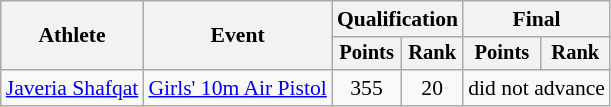<table class="wikitable" style="font-size:90%;">
<tr>
<th rowspan=2>Athlete</th>
<th rowspan=2>Event</th>
<th colspan=2>Qualification</th>
<th colspan=2>Final</th>
</tr>
<tr style="font-size:95%">
<th>Points</th>
<th>Rank</th>
<th>Points</th>
<th>Rank</th>
</tr>
<tr align=center>
<td align=left><a href='#'>Javeria Shafqat</a></td>
<td align=left><a href='#'>Girls' 10m Air Pistol</a></td>
<td>355</td>
<td>20</td>
<td colspan=2>did not advance</td>
</tr>
</table>
